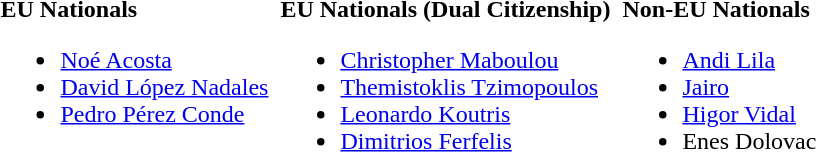<table>
<tr style='vertical-align:top'>
<td><br><strong>EU Nationals</strong><ul><li>  <a href='#'>Noé Acosta</a></li><li>  <a href='#'>David López Nadales</a></li><li>  <a href='#'>Pedro Pérez Conde</a></li></ul></td>
<td></td>
<td><br><strong>EU Nationals (Dual Citizenship)</strong><ul><li>   <a href='#'>Christopher Maboulou</a></li><li>   <a href='#'>Themistoklis Tzimopoulos</a></li><li>   <a href='#'>Leonardo Koutris</a></li><li>   <a href='#'>Dimitrios Ferfelis</a></li></ul></td>
<td></td>
<td><br><strong>Non-EU Nationals</strong><ul><li> <a href='#'>Andi Lila</a></li><li> <a href='#'>Jairo</a></li><li> <a href='#'>Higor Vidal</a></li><li> Enes Dolovac</li></ul></td>
<td></td>
</tr>
</table>
